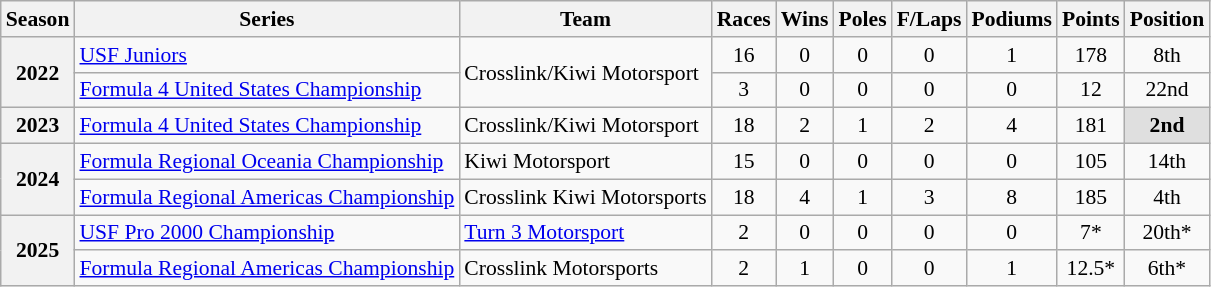<table class="wikitable" style="font-size: 90%; text-align:center">
<tr>
<th>Season</th>
<th>Series</th>
<th>Team</th>
<th>Races</th>
<th>Wins</th>
<th>Poles</th>
<th>F/Laps</th>
<th>Podiums</th>
<th>Points</th>
<th>Position</th>
</tr>
<tr>
<th rowspan="2">2022</th>
<td align=left><a href='#'>USF Juniors</a></td>
<td rowspan="2" align=left>Crosslink/Kiwi Motorsport</td>
<td>16</td>
<td>0</td>
<td>0</td>
<td>0</td>
<td>1</td>
<td>178</td>
<td>8th</td>
</tr>
<tr>
<td align=left><a href='#'>Formula 4 United States Championship</a></td>
<td>3</td>
<td>0</td>
<td>0</td>
<td>0</td>
<td>0</td>
<td>12</td>
<td>22nd</td>
</tr>
<tr>
<th>2023</th>
<td align=left><a href='#'>Formula 4 United States Championship</a></td>
<td align=left>Crosslink/Kiwi Motorsport</td>
<td>18</td>
<td>2</td>
<td>1</td>
<td>2</td>
<td>4</td>
<td>181</td>
<td style="background:#DFDFDF;"><strong>2nd</strong></td>
</tr>
<tr>
<th rowspan="2">2024</th>
<td align=left><a href='#'>Formula Regional Oceania Championship</a></td>
<td align=left>Kiwi Motorsport</td>
<td>15</td>
<td>0</td>
<td>0</td>
<td>0</td>
<td>0</td>
<td>105</td>
<td>14th</td>
</tr>
<tr>
<td align=left><a href='#'>Formula Regional Americas Championship</a></td>
<td align=left>Crosslink Kiwi Motorsports</td>
<td>18</td>
<td>4</td>
<td>1</td>
<td>3</td>
<td>8</td>
<td>185</td>
<td>4th</td>
</tr>
<tr>
<th rowspan="2">2025</th>
<td align=left><a href='#'>USF Pro 2000 Championship</a></td>
<td align=left><a href='#'>Turn 3 Motorsport</a></td>
<td>2</td>
<td>0</td>
<td>0</td>
<td>0</td>
<td>0</td>
<td>7*</td>
<td>20th*</td>
</tr>
<tr>
<td align=left><a href='#'>Formula Regional Americas Championship</a></td>
<td align=left>Crosslink Motorsports</td>
<td>2</td>
<td>1</td>
<td>0</td>
<td>0</td>
<td>1</td>
<td>12.5*</td>
<td>6th*</td>
</tr>
</table>
